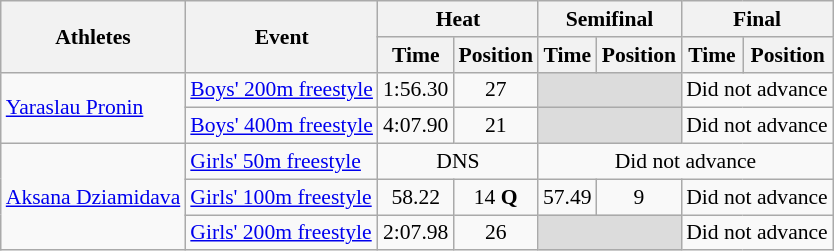<table class="wikitable" border="1" style="font-size:90%">
<tr>
<th rowspan=2>Athletes</th>
<th rowspan=2>Event</th>
<th colspan=2>Heat</th>
<th colspan=2>Semifinal</th>
<th colspan=2>Final</th>
</tr>
<tr>
<th>Time</th>
<th>Position</th>
<th>Time</th>
<th>Position</th>
<th>Time</th>
<th>Position</th>
</tr>
<tr>
<td rowspan=2><a href='#'>Yaraslau Pronin</a></td>
<td><a href='#'>Boys' 200m freestyle</a></td>
<td align=center>1:56.30</td>
<td align=center>27</td>
<td colspan=2 bgcolor=#DCDCDC></td>
<td colspan="2" align=center>Did not advance</td>
</tr>
<tr>
<td><a href='#'>Boys' 400m freestyle</a></td>
<td align=center>4:07.90</td>
<td align=center>21</td>
<td colspan=2 bgcolor=#DCDCDC></td>
<td colspan="2" align=center>Did not advance</td>
</tr>
<tr>
<td rowspan=3><a href='#'>Aksana Dziamidava</a></td>
<td><a href='#'>Girls' 50m freestyle</a></td>
<td colspan="2" align=center>DNS</td>
<td colspan="4" align=center>Did not advance</td>
</tr>
<tr>
<td><a href='#'>Girls' 100m freestyle</a></td>
<td align=center>58.22</td>
<td align=center>14 <strong>Q</strong></td>
<td align=center>57.49</td>
<td align=center>9</td>
<td colspan="2" align=center>Did not advance</td>
</tr>
<tr>
<td><a href='#'>Girls' 200m freestyle</a></td>
<td align=center>2:07.98</td>
<td align=center>26</td>
<td colspan=2 bgcolor=#DCDCDC></td>
<td colspan="2" align=center>Did not advance</td>
</tr>
</table>
